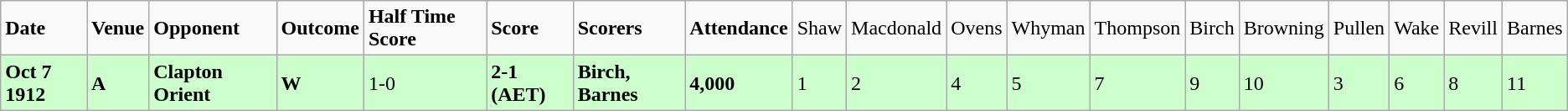<table class="wikitable">
<tr>
<td><strong>Date</strong></td>
<td><strong>Venue</strong></td>
<td><strong>Opponent</strong></td>
<td><strong>Outcome</strong></td>
<td><strong>Half Time Score</strong></td>
<td><strong>Score</strong></td>
<td><strong>Scorers</strong></td>
<td><strong>Attendance</strong></td>
<td>Shaw</td>
<td>Macdonald</td>
<td>Ovens</td>
<td>Whyman</td>
<td>Thompson</td>
<td>Birch</td>
<td>Browning</td>
<td>Pullen</td>
<td>Wake</td>
<td>Revill</td>
<td>Barnes</td>
</tr>
<tr bgcolor="#CCFFCC">
<td><strong>Oct 7 1912</strong></td>
<td><strong>A</strong></td>
<td><strong>Clapton Orient</strong></td>
<td><strong>W</strong></td>
<td>1-0</td>
<td><strong>2-1 (AET)</strong></td>
<td><strong>Birch, Barnes</strong></td>
<td><strong>4,000</strong></td>
<td>1</td>
<td>2</td>
<td>4</td>
<td>5</td>
<td>7</td>
<td>9</td>
<td>10</td>
<td>3</td>
<td>6</td>
<td>8</td>
<td>11</td>
</tr>
</table>
